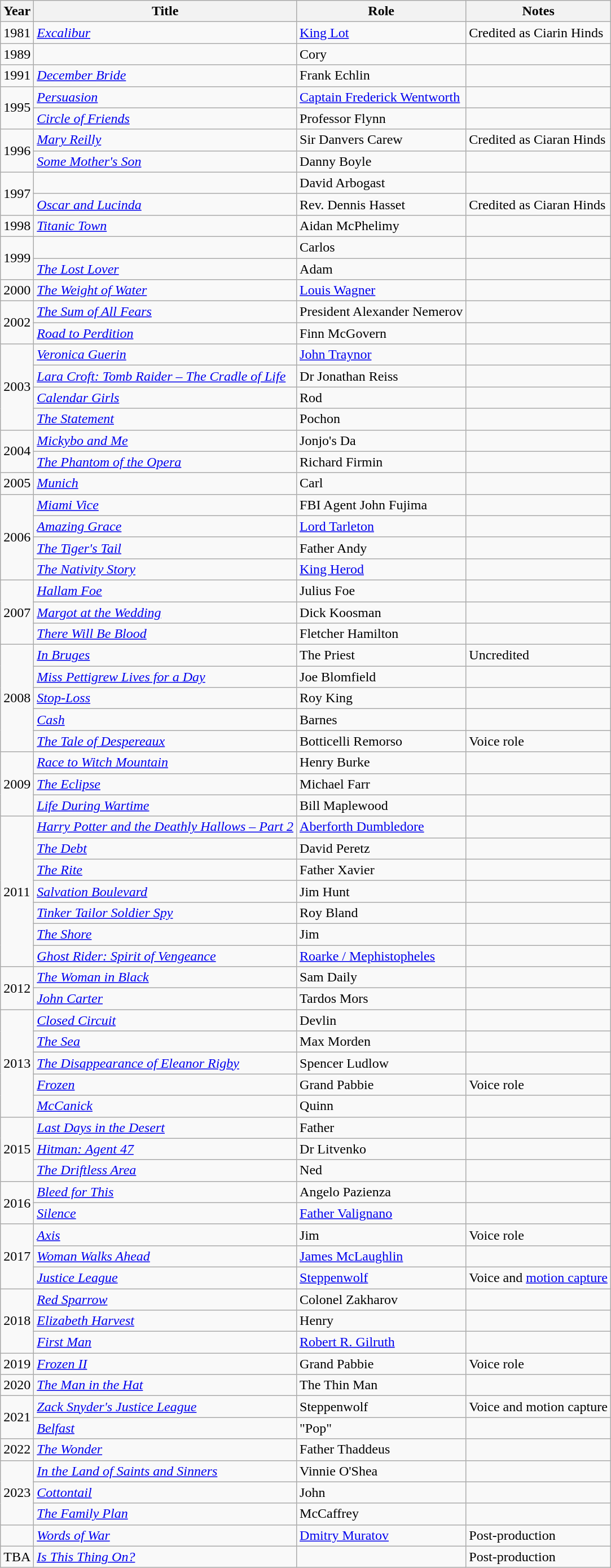<table class="wikitable sortable unsortable">
<tr>
<th>Year</th>
<th>Title</th>
<th>Role</th>
<th>Notes</th>
</tr>
<tr>
<td>1981</td>
<td><em><a href='#'>Excalibur</a></em></td>
<td><a href='#'>King Lot</a></td>
<td>Credited as Ciarin Hinds</td>
</tr>
<tr>
<td>1989</td>
<td><em></em></td>
<td>Cory</td>
<td></td>
</tr>
<tr>
<td>1991</td>
<td><em><a href='#'>December Bride</a></em></td>
<td>Frank Echlin</td>
<td></td>
</tr>
<tr>
<td rowspan=2>1995</td>
<td><em><a href='#'>Persuasion</a></em></td>
<td [Frederick Wentworth (Persuasion)><a href='#'>Captain Frederick Wentworth</a></td>
<td></td>
</tr>
<tr>
<td><em><a href='#'>Circle of Friends</a></em></td>
<td>Professor Flynn</td>
<td></td>
</tr>
<tr>
<td rowspan=2>1996</td>
<td><em><a href='#'>Mary Reilly</a></em></td>
<td>Sir Danvers Carew</td>
<td>Credited as Ciaran Hinds</td>
</tr>
<tr>
<td><em><a href='#'>Some Mother's Son</a></em></td>
<td>Danny Boyle</td>
<td></td>
</tr>
<tr>
<td rowspan=2>1997</td>
<td><em></em></td>
<td>David Arbogast</td>
<td></td>
</tr>
<tr>
<td><em><a href='#'>Oscar and Lucinda</a></em></td>
<td>Rev. Dennis Hasset</td>
<td>Credited as Ciaran Hinds</td>
</tr>
<tr>
<td>1998</td>
<td><em><a href='#'>Titanic Town</a></em></td>
<td>Aidan McPhelimy</td>
<td></td>
</tr>
<tr>
<td rowspan=2>1999</td>
<td><em></em></td>
<td>Carlos</td>
<td></td>
</tr>
<tr>
<td><em><a href='#'>The Lost Lover</a></em></td>
<td>Adam</td>
<td></td>
</tr>
<tr>
<td>2000</td>
<td><em><a href='#'>The Weight of Water</a></em></td>
<td><a href='#'>Louis Wagner</a></td>
<td></td>
</tr>
<tr>
<td rowspan=2>2002</td>
<td><em><a href='#'>The Sum of All Fears</a></em></td>
<td>President Alexander Nemerov</td>
<td></td>
</tr>
<tr>
<td><em><a href='#'>Road to Perdition</a></em></td>
<td>Finn McGovern</td>
<td></td>
</tr>
<tr>
<td rowspan=4>2003</td>
<td><em><a href='#'>Veronica Guerin</a></em></td>
<td><a href='#'>John Traynor</a></td>
<td></td>
</tr>
<tr>
<td><em><a href='#'>Lara Croft: Tomb Raider – The Cradle of Life</a></em></td>
<td>Dr Jonathan Reiss</td>
<td></td>
</tr>
<tr>
<td><em><a href='#'>Calendar Girls</a></em></td>
<td>Rod</td>
<td></td>
</tr>
<tr>
<td><em><a href='#'>The Statement</a></em></td>
<td>Pochon</td>
<td></td>
</tr>
<tr>
<td rowspan=2>2004</td>
<td><em><a href='#'>Mickybo and Me</a></em></td>
<td>Jonjo's Da</td>
<td></td>
</tr>
<tr>
<td><em><a href='#'>The Phantom of the Opera</a></em></td>
<td>Richard Firmin</td>
<td></td>
</tr>
<tr>
<td>2005</td>
<td><em><a href='#'>Munich</a></em></td>
<td>Carl</td>
<td></td>
</tr>
<tr>
<td rowspan=4>2006</td>
<td><em><a href='#'>Miami Vice</a></em></td>
<td>FBI Agent John Fujima</td>
<td></td>
</tr>
<tr>
<td><em><a href='#'>Amazing Grace</a></em></td>
<td><a href='#'>Lord Tarleton</a></td>
<td></td>
</tr>
<tr>
<td><em><a href='#'>The Tiger's Tail</a></em></td>
<td>Father Andy</td>
<td></td>
</tr>
<tr>
<td><em><a href='#'>The Nativity Story</a></em></td>
<td><a href='#'>King Herod</a></td>
<td></td>
</tr>
<tr>
<td rowspan=3>2007</td>
<td><em><a href='#'>Hallam Foe</a></em></td>
<td>Julius Foe</td>
<td></td>
</tr>
<tr>
<td><em><a href='#'>Margot at the Wedding</a></em></td>
<td>Dick Koosman</td>
<td></td>
</tr>
<tr>
<td><em><a href='#'>There Will Be Blood</a></em></td>
<td>Fletcher Hamilton</td>
<td></td>
</tr>
<tr>
<td rowspan=5>2008</td>
<td><em><a href='#'>In Bruges</a></em></td>
<td>The Priest</td>
<td>Uncredited</td>
</tr>
<tr>
<td><em><a href='#'>Miss Pettigrew Lives for a Day</a></em></td>
<td>Joe Blomfield</td>
<td></td>
</tr>
<tr>
<td><em><a href='#'>Stop-Loss</a></em></td>
<td>Roy King</td>
<td></td>
</tr>
<tr>
<td><em><a href='#'>Cash</a></em></td>
<td>Barnes</td>
<td></td>
</tr>
<tr>
<td><em><a href='#'>The Tale of Despereaux</a></em></td>
<td>Botticelli Remorso</td>
<td>Voice role</td>
</tr>
<tr>
<td rowspan=3>2009</td>
<td><em><a href='#'>Race to Witch Mountain</a></em></td>
<td>Henry Burke</td>
<td></td>
</tr>
<tr>
<td><em><a href='#'>The Eclipse</a></em></td>
<td>Michael Farr</td>
<td></td>
</tr>
<tr>
<td><em><a href='#'>Life During Wartime</a></em></td>
<td>Bill Maplewood</td>
<td></td>
</tr>
<tr>
<td rowspan=7>2011</td>
<td><em><a href='#'>Harry Potter and the Deathly Hallows – Part 2</a></em></td>
<td><a href='#'>Aberforth Dumbledore</a></td>
<td></td>
</tr>
<tr>
<td><em><a href='#'>The Debt</a></em></td>
<td>David Peretz</td>
<td></td>
</tr>
<tr>
<td><em><a href='#'>The Rite</a></em></td>
<td>Father Xavier</td>
<td></td>
</tr>
<tr>
<td><em><a href='#'>Salvation Boulevard</a></em></td>
<td>Jim Hunt</td>
<td></td>
</tr>
<tr>
<td><em><a href='#'>Tinker Tailor Soldier Spy</a></em></td>
<td>Roy Bland</td>
<td></td>
</tr>
<tr>
<td><em><a href='#'>The Shore</a></em></td>
<td>Jim</td>
<td></td>
</tr>
<tr>
<td><em><a href='#'>Ghost Rider: Spirit of Vengeance</a></em></td>
<td><a href='#'>Roarke / Mephistopheles</a></td>
<td></td>
</tr>
<tr>
<td rowspan=2>2012</td>
<td><em><a href='#'>The Woman in Black</a></em></td>
<td>Sam Daily</td>
<td></td>
</tr>
<tr>
<td><em><a href='#'>John Carter</a></em></td>
<td>Tardos Mors</td>
<td></td>
</tr>
<tr>
<td rowspan=5>2013</td>
<td><em><a href='#'>Closed Circuit</a></em></td>
<td>Devlin</td>
<td></td>
</tr>
<tr>
<td><em><a href='#'>The Sea</a></em></td>
<td>Max Morden</td>
<td></td>
</tr>
<tr>
<td><em><a href='#'>The Disappearance of Eleanor Rigby</a></em></td>
<td>Spencer Ludlow</td>
<td></td>
</tr>
<tr>
<td><em><a href='#'>Frozen</a></em></td>
<td>Grand Pabbie</td>
<td>Voice role</td>
</tr>
<tr>
<td><em><a href='#'>McCanick</a></em></td>
<td>Quinn</td>
<td></td>
</tr>
<tr>
<td rowspan=3>2015</td>
<td><em><a href='#'>Last Days in the Desert</a></em></td>
<td>Father</td>
<td></td>
</tr>
<tr>
<td><em><a href='#'>Hitman: Agent 47</a></em></td>
<td>Dr Litvenko</td>
<td></td>
</tr>
<tr>
<td><em><a href='#'>The Driftless Area</a></em></td>
<td>Ned</td>
<td></td>
</tr>
<tr>
<td rowspan=2>2016</td>
<td><em><a href='#'>Bleed for This</a></em></td>
<td>Angelo Pazienza</td>
<td></td>
</tr>
<tr>
<td><em><a href='#'>Silence</a></em></td>
<td><a href='#'>Father Valignano</a></td>
<td></td>
</tr>
<tr>
<td rowspan=3>2017</td>
<td><em><a href='#'>Axis</a></em></td>
<td>Jim</td>
<td>Voice role</td>
</tr>
<tr>
<td><em><a href='#'>Woman Walks Ahead</a></em></td>
<td><a href='#'>James McLaughlin</a></td>
<td></td>
</tr>
<tr>
<td><em><a href='#'>Justice League</a></em></td>
<td><a href='#'>Steppenwolf</a></td>
<td>Voice and <a href='#'>motion capture</a></td>
</tr>
<tr>
<td rowspan=3>2018</td>
<td><em><a href='#'>Red Sparrow</a></em></td>
<td>Colonel Zakharov</td>
<td></td>
</tr>
<tr>
<td><em><a href='#'>Elizabeth Harvest</a></em></td>
<td>Henry</td>
<td></td>
</tr>
<tr>
<td><em><a href='#'>First Man</a></em></td>
<td><a href='#'>Robert R. Gilruth</a></td>
<td></td>
</tr>
<tr>
<td>2019</td>
<td><em><a href='#'>Frozen II</a></em></td>
<td>Grand Pabbie</td>
<td>Voice role</td>
</tr>
<tr>
<td>2020</td>
<td><em><a href='#'>The Man in the Hat</a></em></td>
<td>The Thin Man</td>
<td></td>
</tr>
<tr>
<td rowspan=2>2021</td>
<td><em><a href='#'>Zack Snyder's Justice League</a></em></td>
<td>Steppenwolf</td>
<td>Voice and motion capture</td>
</tr>
<tr>
<td><em><a href='#'>Belfast</a></em></td>
<td>"Pop"</td>
<td></td>
</tr>
<tr>
<td>2022</td>
<td><em><a href='#'>The Wonder</a></em></td>
<td>Father Thaddeus</td>
<td></td>
</tr>
<tr>
<td rowspan=3>2023</td>
<td><em><a href='#'>In the Land of Saints and Sinners</a></em></td>
<td>Vinnie O'Shea</td>
<td></td>
</tr>
<tr>
<td><em><a href='#'>Cottontail</a></em></td>
<td>John</td>
<td></td>
</tr>
<tr>
<td><em><a href='#'>The Family Plan</a></em></td>
<td>McCaffrey</td>
<td></td>
</tr>
<tr>
<td></td>
<td><em><a href='#'>Words of War</a></em></td>
<td><a href='#'>Dmitry Muratov</a></td>
<td>Post-production</td>
</tr>
<tr>
<td>TBA</td>
<td><em><a href='#'>Is This Thing On?</a></em></td>
<td></td>
<td>Post-production</td>
</tr>
</table>
